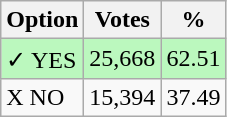<table class="wikitable">
<tr>
<th>Option</th>
<th>Votes</th>
<th>%</th>
</tr>
<tr>
<td style=background:#bbf8be>✓ YES</td>
<td style=background:#bbf8be>25,668</td>
<td style=background:#bbf8be>62.51</td>
</tr>
<tr>
<td>X NO</td>
<td>15,394</td>
<td>37.49</td>
</tr>
</table>
